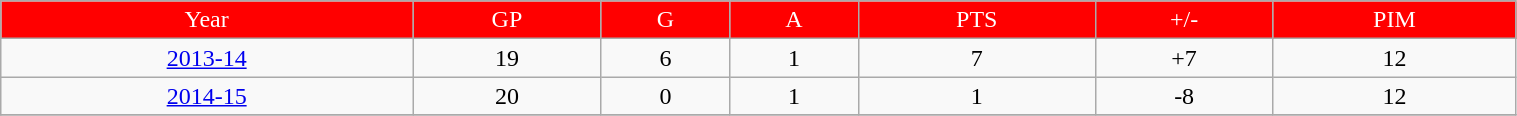<table class="wikitable" width="80%">
<tr align="center"  style="background:red;color:#FFFFFF;">
<td>Year</td>
<td>GP</td>
<td>G</td>
<td>A</td>
<td>PTS</td>
<td>+/-</td>
<td>PIM</td>
</tr>
<tr>
<td style="text-align: center;"><a href='#'>2013-14</a></td>
<td style="text-align: center;">19</td>
<td style="text-align: center;">6</td>
<td style="text-align: center;">1</td>
<td style="text-align: center;">7</td>
<td style="text-align: center;">+7</td>
<td style="text-align: center;">12</td>
</tr>
<tr>
<td style="text-align: center;"><a href='#'>2014-15</a></td>
<td style="text-align: center;">20</td>
<td style="text-align: center;">0</td>
<td style="text-align: center;">1</td>
<td style="text-align: center;">1</td>
<td style="text-align: center;">-8</td>
<td style="text-align: center;">12</td>
</tr>
<tr>
</tr>
</table>
